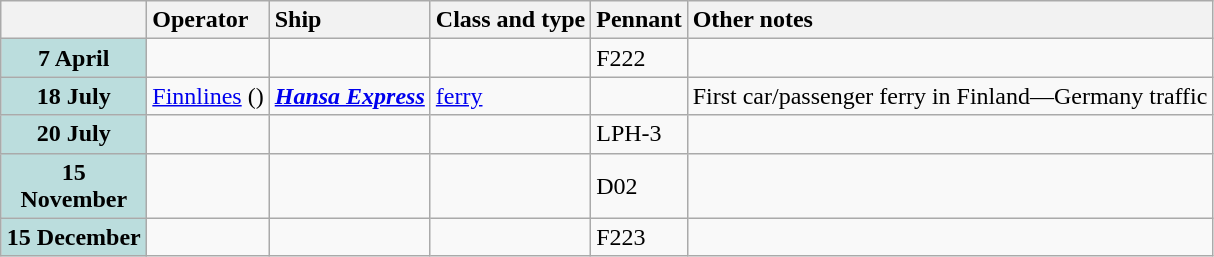<table class="wikitable">
<tr>
<th width="90"></th>
<th style="text-align: left;">Operator</th>
<th style="text-align: left;">Ship</th>
<th style="text-align: left;">Class and type</th>
<th style="text-align: left;">Pennant</th>
<th style="text-align: left;">Other notes</th>
</tr>
<tr>
<th style="background: #bbdddd;">7 April</th>
<td></td>
<td><strong></strong></td>
<td></td>
<td>F222</td>
<td></td>
</tr>
<tr>
<th style="background: #bbdddd;">18 July</th>
<td><a href='#'>Finnlines</a> ()</td>
<td><strong><a href='#'><em>Hansa Express</em></a></strong></td>
<td><a href='#'>ferry</a></td>
<td></td>
<td>First car/passenger ferry in Finland—Germany traffic</td>
</tr>
<tr>
<th style="background: #bbdddd;">20 July</th>
<td></td>
<td><strong></strong></td>
<td></td>
<td>LPH-3</td>
<td></td>
</tr>
<tr>
<th style="background: #bbdddd;">15 November</th>
<td></td>
<td><strong></strong></td>
<td></td>
<td>D02</td>
<td></td>
</tr>
<tr>
<th style="background: #bbdddd;">15 December</th>
<td></td>
<td><strong></strong></td>
<td></td>
<td>F223</td>
<td></td>
</tr>
</table>
